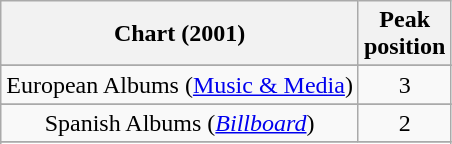<table class="wikitable plainrowheaders sortable" style="text-align:center" border="1">
<tr>
<th scope="col">Chart (2001)</th>
<th scope="col">Peak<br>position</th>
</tr>
<tr>
</tr>
<tr>
</tr>
<tr>
</tr>
<tr>
</tr>
<tr>
</tr>
<tr>
</tr>
<tr>
</tr>
<tr>
<td>European Albums (<a href='#'>Music & Media</a>)</td>
<td style="text-align:center;">3</td>
</tr>
<tr>
</tr>
<tr>
</tr>
<tr>
</tr>
<tr>
</tr>
<tr>
</tr>
<tr>
</tr>
<tr>
<td>Spanish Albums (<em><a href='#'>Billboard</a></em>)</td>
<td style="text-align:center;">2</td>
</tr>
<tr>
</tr>
<tr>
</tr>
<tr>
</tr>
<tr>
</tr>
<tr>
</tr>
</table>
